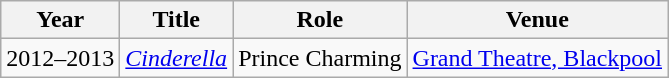<table class="wikitable">
<tr>
<th>Year</th>
<th>Title</th>
<th>Role</th>
<th>Venue</th>
</tr>
<tr>
<td>2012–2013</td>
<td><em><a href='#'>Cinderella</a></em></td>
<td>Prince Charming</td>
<td><a href='#'>Grand Theatre, Blackpool</a></td>
</tr>
</table>
